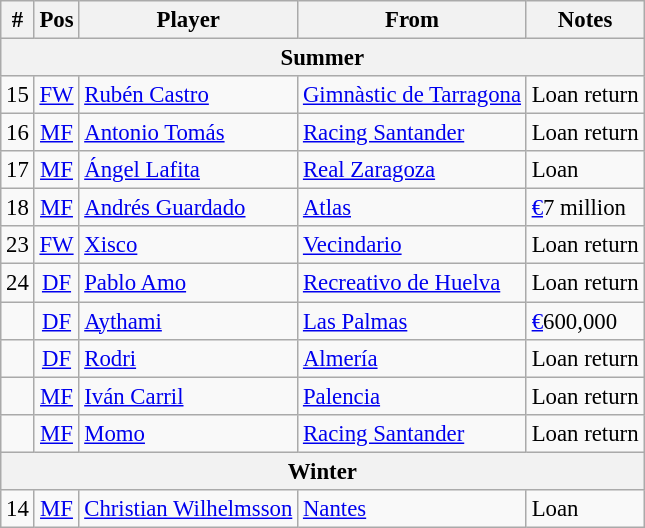<table class="wikitable" style="font-size:95%; text-align:left;">
<tr>
<th>#</th>
<th>Pos</th>
<th>Player</th>
<th>From</th>
<th>Notes</th>
</tr>
<tr>
<th colspan="5">Summer</th>
</tr>
<tr>
<td>15</td>
<td align="center"><a href='#'>FW</a></td>
<td> <a href='#'>Rubén Castro</a></td>
<td> <a href='#'>Gimnàstic de Tarragona</a></td>
<td>Loan return</td>
</tr>
<tr>
<td>16</td>
<td align="center"><a href='#'>MF</a></td>
<td> <a href='#'>Antonio Tomás</a></td>
<td> <a href='#'>Racing Santander</a></td>
<td>Loan return</td>
</tr>
<tr>
<td>17</td>
<td align="center"><a href='#'>MF</a></td>
<td> <a href='#'>Ángel Lafita</a></td>
<td> <a href='#'>Real Zaragoza</a></td>
<td>Loan</td>
</tr>
<tr>
<td>18</td>
<td align="center"><a href='#'>MF</a></td>
<td> <a href='#'>Andrés Guardado</a></td>
<td> <a href='#'>Atlas</a></td>
<td><a href='#'>€</a>7 million</td>
</tr>
<tr>
<td>23</td>
<td align="center"><a href='#'>FW</a></td>
<td> <a href='#'>Xisco</a></td>
<td> <a href='#'>Vecindario</a></td>
<td>Loan return</td>
</tr>
<tr>
<td>24</td>
<td align="center"><a href='#'>DF</a></td>
<td> <a href='#'>Pablo Amo</a></td>
<td> <a href='#'>Recreativo de Huelva</a></td>
<td>Loan return</td>
</tr>
<tr>
<td></td>
<td align="center"><a href='#'>DF</a></td>
<td> <a href='#'>Aythami</a></td>
<td> <a href='#'>Las Palmas</a></td>
<td><a href='#'>€</a>600,000</td>
</tr>
<tr>
<td></td>
<td align="center"><a href='#'>DF</a></td>
<td> <a href='#'>Rodri</a></td>
<td> <a href='#'>Almería</a></td>
<td>Loan return</td>
</tr>
<tr>
<td></td>
<td align="center"><a href='#'>MF</a></td>
<td> <a href='#'>Iván Carril</a></td>
<td> <a href='#'>Palencia</a></td>
<td>Loan return</td>
</tr>
<tr>
<td></td>
<td align="center"><a href='#'>MF</a></td>
<td> <a href='#'>Momo</a></td>
<td> <a href='#'>Racing Santander</a></td>
<td>Loan return</td>
</tr>
<tr>
<th colspan="5">Winter</th>
</tr>
<tr>
<td>14</td>
<td align="center"><a href='#'>MF</a></td>
<td> <a href='#'>Christian Wilhelmsson</a></td>
<td> <a href='#'>Nantes</a></td>
<td>Loan</td>
</tr>
</table>
